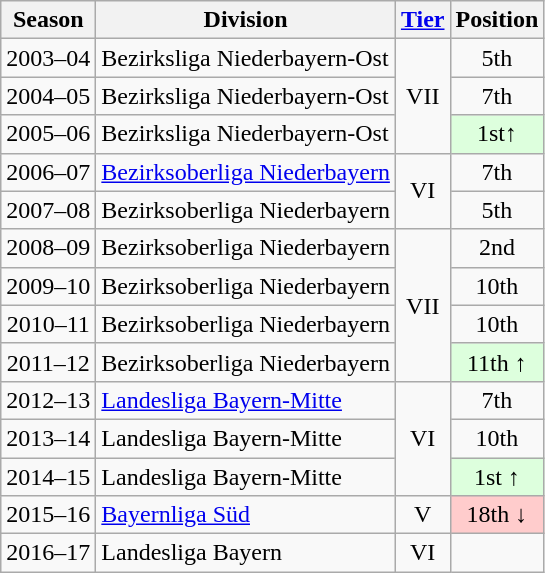<table class="wikitable">
<tr>
<th>Season</th>
<th>Division</th>
<th><a href='#'>Tier</a></th>
<th>Position</th>
</tr>
<tr align="center">
<td>2003–04</td>
<td align="left">Bezirksliga Niederbayern-Ost</td>
<td rowspan=3>VII</td>
<td>5th</td>
</tr>
<tr align="center">
<td>2004–05</td>
<td align="left">Bezirksliga Niederbayern-Ost</td>
<td>7th</td>
</tr>
<tr align="center">
<td>2005–06</td>
<td align="left">Bezirksliga Niederbayern-Ost</td>
<td style="background:#ddffdd">1st↑</td>
</tr>
<tr align="center">
<td>2006–07</td>
<td align="left"><a href='#'>Bezirksoberliga Niederbayern</a></td>
<td rowspan=2>VI</td>
<td>7th</td>
</tr>
<tr align="center">
<td>2007–08</td>
<td align="left">Bezirksoberliga Niederbayern</td>
<td>5th</td>
</tr>
<tr align="center">
<td>2008–09</td>
<td align="left">Bezirksoberliga Niederbayern</td>
<td rowspan=4>VII</td>
<td>2nd</td>
</tr>
<tr align="center">
<td>2009–10</td>
<td align="left">Bezirksoberliga Niederbayern</td>
<td>10th</td>
</tr>
<tr align="center">
<td>2010–11</td>
<td align="left">Bezirksoberliga Niederbayern</td>
<td>10th</td>
</tr>
<tr align="center">
<td>2011–12</td>
<td align="left">Bezirksoberliga Niederbayern</td>
<td style="background:#ddffdd">11th ↑</td>
</tr>
<tr align="center">
<td>2012–13</td>
<td align="left"><a href='#'>Landesliga Bayern-Mitte</a></td>
<td rowspan=3>VI</td>
<td>7th</td>
</tr>
<tr align="center">
<td>2013–14</td>
<td align="left">Landesliga Bayern-Mitte</td>
<td>10th</td>
</tr>
<tr align="center">
<td>2014–15</td>
<td align="left">Landesliga Bayern-Mitte</td>
<td style="background:#ddffdd">1st ↑</td>
</tr>
<tr align="center">
<td>2015–16</td>
<td align="left"><a href='#'>Bayernliga Süd</a></td>
<td>V</td>
<td style="background:#ffcccc">18th ↓</td>
</tr>
<tr align="center">
<td>2016–17</td>
<td align="left">Landesliga Bayern</td>
<td>VI</td>
<td></td>
</tr>
</table>
